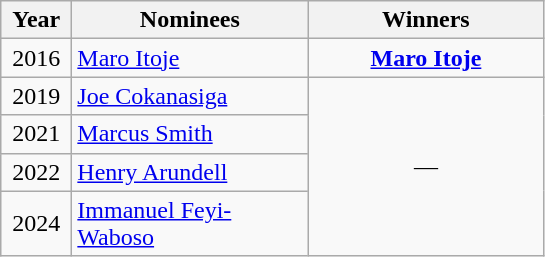<table class="wikitable">
<tr>
<th width=40>Year</th>
<th width=150>Nominees</th>
<th width=150>Winners</th>
</tr>
<tr>
<td align=center>2016</td>
<td><a href='#'>Maro Itoje</a></td>
<td align=center><strong><a href='#'>Maro Itoje</a></strong></td>
</tr>
<tr>
<td align=center>2019</td>
<td><a href='#'>Joe Cokanasiga</a></td>
<td align=center rowspan=4>—</td>
</tr>
<tr>
<td align=center>2021</td>
<td><a href='#'>Marcus Smith</a></td>
</tr>
<tr>
<td align=center>2022</td>
<td><a href='#'>Henry Arundell</a></td>
</tr>
<tr>
<td align=center>2024</td>
<td><a href='#'>Immanuel Feyi-Waboso</a></td>
</tr>
</table>
